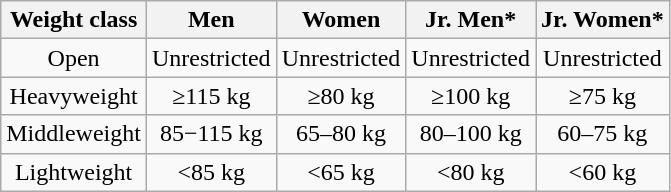<table class="wikitable" style="text-align: center;">
<tr>
<th>Weight class</th>
<th>Men</th>
<th>Women</th>
<th>Jr. Men*</th>
<th>Jr. Women*</th>
</tr>
<tr>
<td>Open</td>
<td>Unrestricted</td>
<td>Unrestricted</td>
<td>Unrestricted</td>
<td>Unrestricted</td>
</tr>
<tr>
<td>Heavyweight</td>
<td>≥115 kg</td>
<td>≥80 kg</td>
<td>≥100 kg</td>
<td>≥75 kg</td>
</tr>
<tr>
<td>Middleweight</td>
<td>85−115 kg</td>
<td>65–80 kg</td>
<td>80–100 kg</td>
<td>60–75 kg</td>
</tr>
<tr>
<td>Lightweight</td>
<td><85 kg</td>
<td><65 kg</td>
<td><80 kg</td>
<td><60 kg</td>
</tr>
</table>
